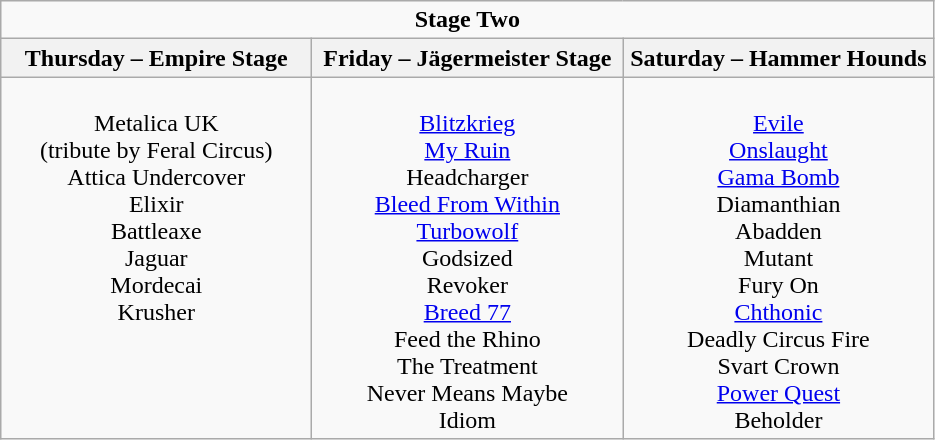<table class="wikitable">
<tr>
<td colspan="3" align="center"><strong>Stage Two</strong></td>
</tr>
<tr>
<th>Thursday – Empire Stage</th>
<th>Friday – Jägermeister Stage</th>
<th>Saturday – Hammer Hounds</th>
</tr>
<tr>
<td valign="top" align="center" width=200><br>Metalica UK<br>
(tribute by Feral Circus)<br>
Attica Undercover<br>
Elixir<br>
Battleaxe<br>
Jaguar<br>
Mordecai<br>
Krusher</td>
<td valign="top" align="center" width=200><br><a href='#'>Blitzkrieg</a><br>
<a href='#'>My Ruin</a><br>
Headcharger<br>
<a href='#'>Bleed From Within</a><br>
<a href='#'>Turbowolf</a><br>
Godsized<br>
Revoker<br>
<a href='#'>Breed 77</a><br>
Feed the Rhino<br>
The Treatment<br>
Never Means Maybe<br>
Idiom</td>
<td valign="top" align="center" width=200><br><a href='#'>Evile</a><br>
<a href='#'>Onslaught</a><br>
<a href='#'>Gama Bomb</a><br>
Diamanthian<br>
Abadden<br>
Mutant<br>
Fury On<br>
<a href='#'>Chthonic</a><br>
Deadly Circus Fire<br>
Svart Crown<br>
<a href='#'>Power Quest</a><br>
Beholder<br></td>
</tr>
</table>
